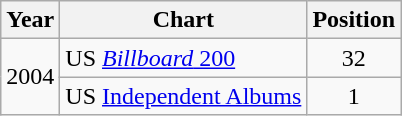<table class="wikitable">
<tr>
<th align="center">Year</th>
<th align="center">Chart</th>
<th align="center">Position</th>
</tr>
<tr>
<td align="center" rowspan="2">2004</td>
<td align="left">US <a href='#'><em>Billboard</em> 200</a></td>
<td align="center">32</td>
</tr>
<tr>
<td align="left">US <a href='#'>Independent Albums</a></td>
<td align="center">1</td>
</tr>
</table>
